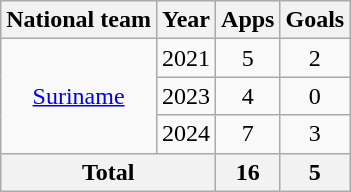<table class=wikitable style=text-align:center>
<tr>
<th>National team</th>
<th>Year</th>
<th>Apps</th>
<th>Goals</th>
</tr>
<tr>
<td rowspan=3><a href='#'>Suriname</a></td>
<td>2021</td>
<td>5</td>
<td>2</td>
</tr>
<tr>
<td>2023</td>
<td>4</td>
<td>0</td>
</tr>
<tr>
<td>2024</td>
<td>7</td>
<td>3</td>
</tr>
<tr>
<th colspan=2>Total</th>
<th>16</th>
<th>5</th>
</tr>
</table>
